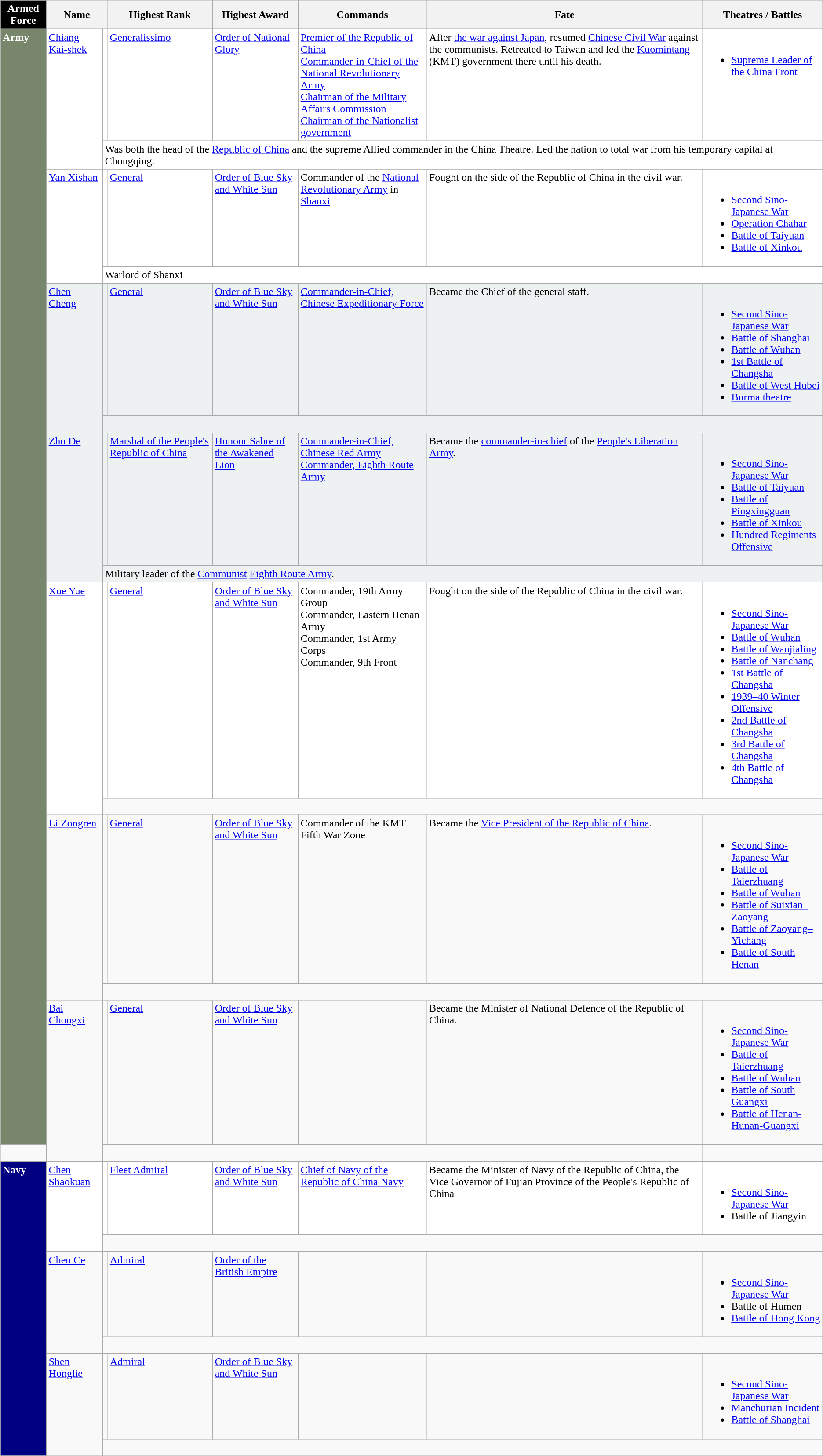<table class="wikitable">
<tr>
<th style="background:#000; color:white;">Armed Force</th>
<th colspan="2">Name</th>
<th>Highest Rank</th>
<th>Highest Award</th>
<th>Commands</th>
<th>Fate</th>
<th>Theatres / Battles</th>
</tr>
<tr style="background:#fff;vertical-align: top;">
<td rowspan="14" style="background:#78866b; color:white;"><strong>Army</strong></td>
<td rowspan="2"><a href='#'>Chiang Kai-shek</a></td>
<td></td>
<td><a href='#'>Generalissimo</a></td>
<td><a href='#'>Order of National Glory</a></td>
<td><a href='#'>Premier of the Republic of China</a><br><a href='#'>Commander-in-Chief of the National Revolutionary Army</a><br><a href='#'>Chairman of the Military Affairs Commission</a><br><a href='#'>Chairman of the Nationalist government</a></td>
<td>After <a href='#'>the war against Japan</a>, resumed <a href='#'>Chinese Civil War</a> against the communists. Retreated to Taiwan and led the <a href='#'>Kuomintang</a> (KMT) government there until his death.</td>
<td><br><ul><li><a href='#'>Supreme Leader of the China Front</a></li></ul></td>
</tr>
<tr style="background:#fff;">
<td colspan="7">Was both the head of the <a href='#'>Republic of China</a> and the supreme Allied commander in the China Theatre. Led the nation to total war from his temporary capital at Chongqing.</td>
</tr>
<tr style="background:#edf1f1;">
</tr>
<tr style="background:#fff;vertical-align: top;">
<td rowspan="2"><a href='#'>Yan Xishan</a></td>
<td></td>
<td><a href='#'>General</a></td>
<td><a href='#'>Order of Blue Sky and White Sun</a></td>
<td>Commander of the <a href='#'>National Revolutionary Army</a> in <a href='#'>Shanxi</a></td>
<td>Fought on the side of the Republic of China in the civil war.</td>
<td><br><ul><li><a href='#'>Second Sino-Japanese War</a></li><li><a href='#'>Operation Chahar</a></li><li><a href='#'>Battle of Taiyuan</a></li><li><a href='#'>Battle of Xinkou</a></li></ul></td>
</tr>
<tr style="background:#fff;">
<td colspan="7">Warlord of Shanxi </td>
</tr>
<tr style="background:#edf1f1;vertical-align: top;">
<td rowspan="2"><a href='#'>Chen Cheng</a></td>
<td></td>
<td><a href='#'>General</a></td>
<td><a href='#'>Order of Blue Sky and White Sun</a></td>
<td><a href='#'>Commander-in-Chief, Chinese Expeditionary Force</a></td>
<td>Became the Chief of the general staff.</td>
<td><br><ul><li><a href='#'>Second Sino-Japanese War</a></li><li><a href='#'>Battle of Shanghai</a></li><li><a href='#'>Battle of Wuhan</a></li><li><a href='#'>1st Battle of Changsha</a></li><li><a href='#'>Battle of West Hubei</a></li><li><a href='#'>Burma theatre</a></li></ul></td>
</tr>
<tr style="background:#edf1f1;">
<td colspan="7"> </td>
</tr>
<tr style="background:#edf1f1;vertical-align: top;">
<td rowspan="2"><a href='#'>Zhu De</a></td>
<td></td>
<td><a href='#'>Marshal of the People's Republic of China</a></td>
<td><a href='#'>Honour Sabre of the Awakened Lion</a></td>
<td><a href='#'>Commander-in-Chief, Chinese Red Army</a><br><a href='#'>Commander, Eighth Route Army</a></td>
<td>Became the <a href='#'>commander-in-chief</a> of the <a href='#'>People's Liberation Army</a>.</td>
<td><br><ul><li><a href='#'>Second Sino-Japanese War</a></li><li><a href='#'>Battle of Taiyuan</a></li><li><a href='#'>Battle of Pingxingguan</a></li><li><a href='#'>Battle of Xinkou</a></li><li><a href='#'>Hundred Regiments Offensive</a></li></ul></td>
</tr>
<tr style="background:#edf1f1;vertical-align: top;">
<td colspan="7">Military leader of the <a href='#'>Communist</a> <a href='#'>Eighth Route Army</a>.</td>
</tr>
<tr style="background:#fff;vertical-align: top;">
<td rowspan="2"><a href='#'>Xue Yue</a></td>
<td></td>
<td><a href='#'>General</a></td>
<td><a href='#'>Order of Blue Sky and White Sun</a></td>
<td>Commander, 19th Army Group<br>Commander, Eastern Henan Army<br>Commander, 1st Army Corps<br>Commander, 9th Front</td>
<td>Fought on the side of the Republic of China in the civil war.</td>
<td><br><ul><li><a href='#'>Second Sino-Japanese War</a></li><li><a href='#'>Battle of Wuhan</a></li><li><a href='#'>Battle of Wanjialing</a></li><li><a href='#'>Battle of Nanchang</a></li><li><a href='#'>1st Battle of Changsha</a></li><li><a href='#'>1939–40 Winter Offensive</a></li><li><a href='#'>2nd Battle of Changsha</a></li><li><a href='#'>3rd Battle of Changsha</a></li><li><a href='#'>4th Battle of Changsha</a></li></ul></td>
</tr>
<tr>
<td colspan="7"> </td>
</tr>
<tr style="vertical-align: top;">
<td rowspan="2"><a href='#'>Li Zongren</a></td>
<td></td>
<td><a href='#'>General</a></td>
<td><a href='#'>Order of Blue Sky and White Sun</a></td>
<td>Commander of the KMT Fifth War Zone</td>
<td>Became the <a href='#'>Vice President of the Republic of China</a>.</td>
<td><br><ul><li><a href='#'>Second Sino-Japanese War</a></li><li><a href='#'>Battle of Taierzhuang</a></li><li><a href='#'>Battle of Wuhan</a></li><li><a href='#'>Battle of Suixian–Zaoyang</a></li><li><a href='#'>Battle of Zaoyang–Yichang</a></li><li><a href='#'>Battle of South Henan</a></li></ul></td>
</tr>
<tr>
<td colspan="7"> </td>
</tr>
<tr style="vertical-align: top;">
<td rowspan="2"><a href='#'>Bai Chongxi</a></td>
<td></td>
<td><a href='#'>General</a></td>
<td><a href='#'>Order of Blue Sky and White Sun</a></td>
<td></td>
<td>Became the Minister of National Defence of the Republic of China.</td>
<td><br><ul><li><a href='#'>Second Sino-Japanese War</a></li><li><a href='#'>Battle of Taierzhuang</a></li><li><a href='#'>Battle of Wuhan</a></li><li><a href='#'>Battle of South Guangxi</a></li><li><a href='#'>Battle of Henan-Hunan-Guangxi</a></li></ul></td>
</tr>
<tr>
<td colspan="7"> </td>
</tr>
<tr style="background:white;vertical-align: top;">
<td rowspan="6" style="background:navy; color:white;"><strong>Navy</strong></td>
<td rowspan=2><a href='#'>Chen Shaokuan</a></td>
<td></td>
<td><a href='#'>Fleet Admiral</a></td>
<td><a href='#'>Order of Blue Sky and White Sun</a></td>
<td><a href='#'>Chief of Navy of the Republic of China Navy</a></td>
<td>Became the Minister of Navy of the Republic of China, the Vice Governor of Fujian Province of the People's Republic of China</td>
<td><br><ul><li><a href='#'>Second Sino-Japanese War</a></li><li>Battle of Jiangyin</li></ul></td>
</tr>
<tr>
<td colspan="7"> </td>
</tr>
<tr style="vertical-align: top;">
<td rowspan="2"><a href='#'>Chen Ce</a></td>
<td></td>
<td><a href='#'>Admiral</a></td>
<td><a href='#'>Order of the British Empire</a><br></td>
<td></td>
<td></td>
<td><br><ul><li><a href='#'>Second Sino-Japanese War</a></li><li>Battle of Humen</li><li><a href='#'>Battle of Hong Kong</a></li></ul></td>
</tr>
<tr>
<td colspan="7"> </td>
</tr>
<tr style="vertical-align: top;">
<td rowspan="2"><a href='#'>Shen Honglie</a></td>
<td></td>
<td><a href='#'>Admiral</a></td>
<td><a href='#'>Order of Blue Sky and White Sun</a></td>
<td></td>
<td></td>
<td><br><ul><li><a href='#'>Second Sino-Japanese War</a></li><li><a href='#'>Manchurian Incident</a></li><li><a href='#'>Battle of Shanghai</a></li></ul></td>
</tr>
<tr>
<td colspan="7"> </td>
</tr>
</table>
